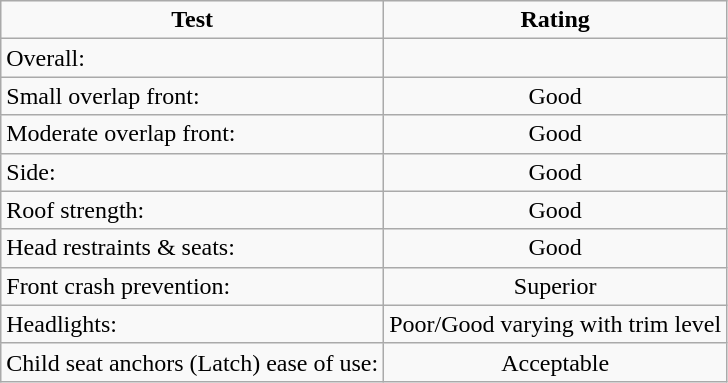<table class="wikitable">
<tr>
<td style="text-align:center;"><strong>Test</strong></td>
<td style="text-align:center;"><strong>Rating</strong></td>
</tr>
<tr>
<td>Overall:</td>
<td style="text-align:center;"></td>
</tr>
<tr>
<td>Small overlap front:</td>
<td style="text-align:center;">Good</td>
</tr>
<tr>
<td>Moderate overlap front:</td>
<td style="text-align:center;">Good</td>
</tr>
<tr>
<td>Side:</td>
<td style="text-align:center;">Good</td>
</tr>
<tr>
<td>Roof strength:</td>
<td style="text-align:center;">Good</td>
</tr>
<tr>
<td>Head restraints & seats:</td>
<td style="text-align:center;">Good</td>
</tr>
<tr>
<td>Front crash prevention:</td>
<td style="text-align:center;">Superior</td>
</tr>
<tr>
<td>Headlights:</td>
<td style="text-align:center;">Poor/Good varying with trim level</td>
</tr>
<tr>
<td>Child seat anchors (Latch) ease of use:</td>
<td style="text-align:center;">Acceptable</td>
</tr>
</table>
